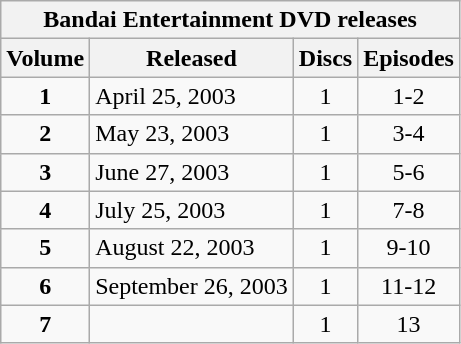<table class="wikitable">
<tr>
<th colspan="9"><strong>Bandai Entertainment DVD releases</strong></th>
</tr>
<tr>
<th><strong>Volume</strong></th>
<th><strong>Released</strong></th>
<th><strong>Discs</strong></th>
<th><strong>Episodes</strong></th>
</tr>
<tr>
<td align=center><strong>1</strong></td>
<td>April 25, 2003</td>
<td align=center>1</td>
<td align=center>1-2</td>
</tr>
<tr>
<td align=center><strong>2</strong></td>
<td>May 23, 2003</td>
<td align=center>1</td>
<td align=center>3-4</td>
</tr>
<tr>
<td align=center><strong>3</strong></td>
<td>June 27, 2003</td>
<td align=center>1</td>
<td align=center>5-6</td>
</tr>
<tr>
<td align=center><strong>4</strong></td>
<td>July 25, 2003</td>
<td align=center>1</td>
<td align=center>7-8</td>
</tr>
<tr>
<td align=center><strong>5</strong></td>
<td>August 22, 2003</td>
<td align=center>1</td>
<td align=center>9-10</td>
</tr>
<tr>
<td align=center><strong>6</strong></td>
<td>September 26, 2003</td>
<td align=center>1</td>
<td align=center>11-12</td>
</tr>
<tr>
<td align=center><strong>7</strong></td>
<td></td>
<td align=center>1</td>
<td align=center>13</td>
</tr>
</table>
